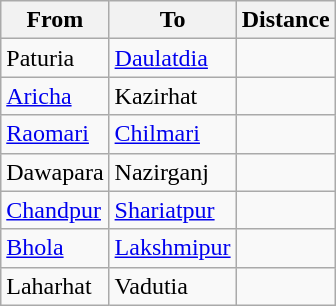<table class="wikitable">
<tr>
<th>From</th>
<th>To</th>
<th>Distance</th>
</tr>
<tr>
<td>Paturia</td>
<td><a href='#'>Daulatdia</a></td>
<td></td>
</tr>
<tr>
<td><a href='#'>Aricha</a></td>
<td>Kazirhat</td>
<td></td>
</tr>
<tr>
<td><a href='#'>Raomari</a></td>
<td><a href='#'>Chilmari</a></td>
<td></td>
</tr>
<tr>
<td>Dawapara</td>
<td>Nazirganj</td>
<td></td>
</tr>
<tr>
<td><a href='#'>Chandpur</a></td>
<td><a href='#'>Shariatpur</a></td>
<td></td>
</tr>
<tr>
<td><a href='#'>Bhola</a></td>
<td><a href='#'>Lakshmipur</a></td>
<td></td>
</tr>
<tr>
<td>Laharhat</td>
<td>Vadutia</td>
<td></td>
</tr>
</table>
